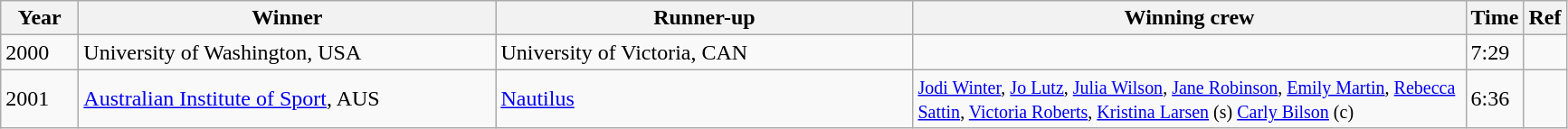<table class="wikitable">
<tr>
<th width=50>Year</th>
<th width=300>Winner</th>
<th width=300>Runner-up</th>
<th width=400>Winning crew</th>
<th width=30>Time</th>
<th width=20>Ref</th>
</tr>
<tr>
<td>2000</td>
<td>University of Washington, USA</td>
<td>University of Victoria, CAN</td>
<td><small> </small></td>
<td>7:29</td>
<td></td>
</tr>
<tr>
<td>2001</td>
<td><a href='#'>Australian Institute of Sport</a>, AUS</td>
<td><a href='#'>Nautilus</a></td>
<td><small> <a href='#'>Jodi Winter</a>, <a href='#'>Jo Lutz</a>, <a href='#'>Julia Wilson</a>, <a href='#'>Jane Robinson</a>, <a href='#'>Emily Martin</a>, <a href='#'>Rebecca Sattin</a>, <a href='#'>Victoria Roberts</a>, <a href='#'>Kristina Larsen</a> (s) <a href='#'>Carly Bilson</a> (c) </small></td>
<td>6:36</td>
<td></td>
</tr>
</table>
